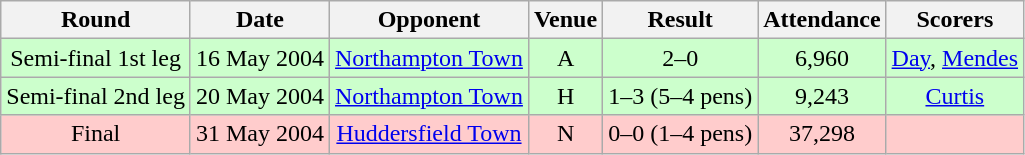<table class= "wikitable " style="font-size:100%; text-align:center">
<tr>
<th>Round</th>
<th>Date</th>
<th>Opponent</th>
<th>Venue</th>
<th>Result</th>
<th>Attendance</th>
<th>Scorers</th>
</tr>
<tr style="background: #CCFFCC;">
<td>Semi-final 1st leg</td>
<td>16 May 2004</td>
<td><a href='#'>Northampton Town</a></td>
<td>A</td>
<td>2–0</td>
<td>6,960</td>
<td><a href='#'>Day</a>, <a href='#'>Mendes</a></td>
</tr>
<tr style="background: #CCFFCC;">
<td>Semi-final 2nd leg</td>
<td>20 May 2004</td>
<td><a href='#'>Northampton Town</a></td>
<td>H</td>
<td>1–3 (5–4 pens)</td>
<td>9,243</td>
<td><a href='#'>Curtis</a></td>
</tr>
<tr style="background: #FFCCCC;">
<td>Final</td>
<td>31 May 2004</td>
<td><a href='#'>Huddersfield Town</a></td>
<td>N</td>
<td>0–0 (1–4 pens)</td>
<td>37,298</td>
<td></td>
</tr>
</table>
